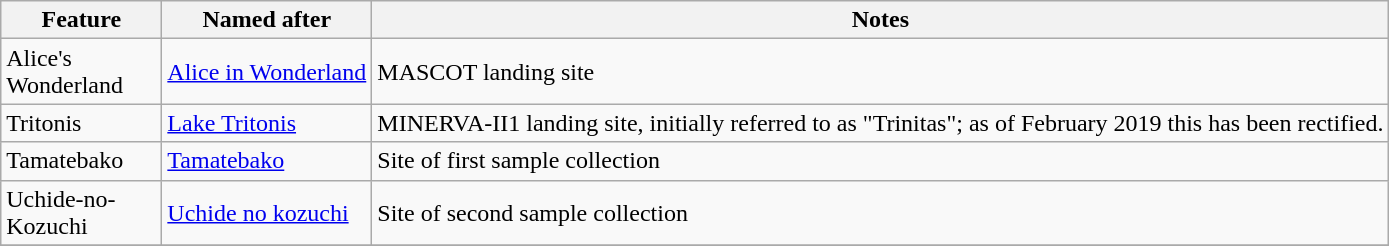<table class="wikitable">
<tr>
<th width=100>Feature</th>
<th>Named after</th>
<th>Notes</th>
</tr>
<tr>
<td>Alice's Wonderland</td>
<td><a href='#'>Alice in Wonderland</a></td>
<td>MASCOT landing site</td>
</tr>
<tr>
<td>Tritonis</td>
<td><a href='#'>Lake Tritonis</a></td>
<td>MINERVA-II1 landing site, initially referred to as "Trinitas"; as of February 2019 this has been rectified.</td>
</tr>
<tr>
<td>Tamatebako</td>
<td><a href='#'>Tamatebako</a></td>
<td>Site of first sample collection</td>
</tr>
<tr>
<td>Uchide-no-Kozuchi</td>
<td><a href='#'>Uchide no kozuchi</a></td>
<td>Site of second sample collection</td>
</tr>
<tr>
</tr>
</table>
